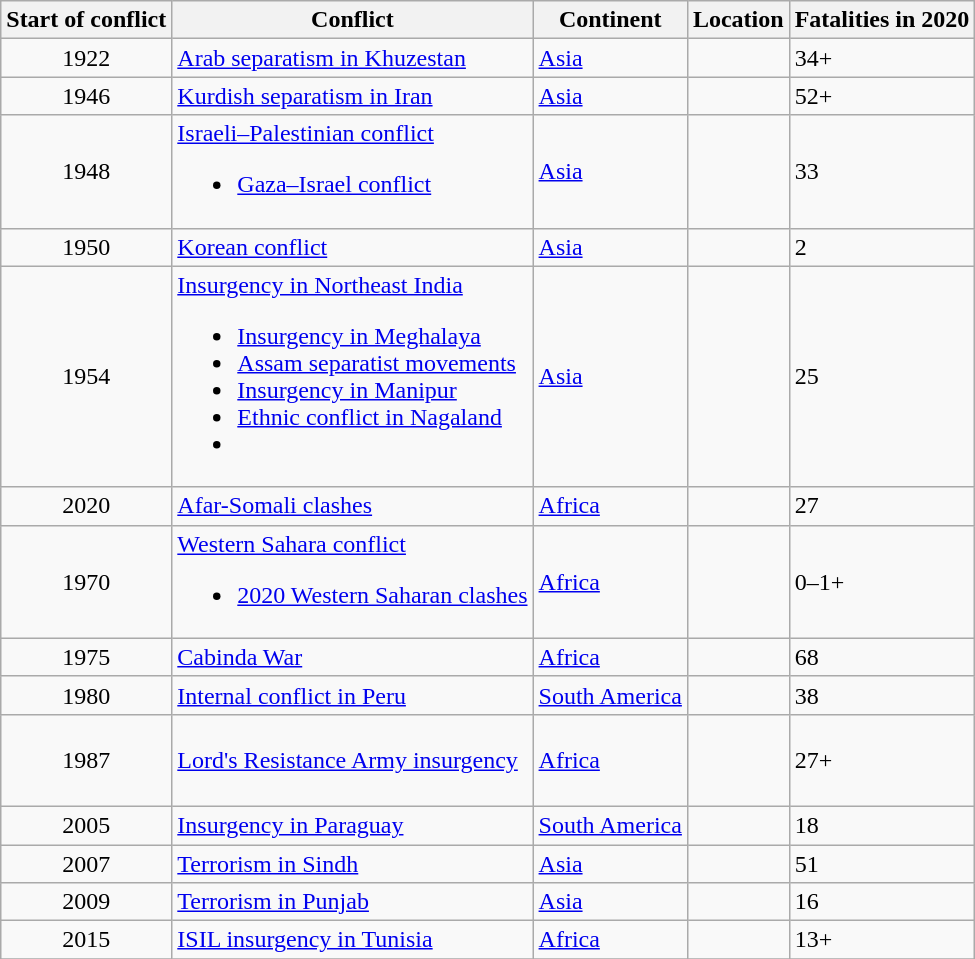<table class="wikitable sortable">
<tr>
<th>Start of conflict</th>
<th>Conflict</th>
<th>Continent</th>
<th>Location</th>
<th data-sort-type="number">Fatalities in 2020</th>
</tr>
<tr>
<td align="center">1922</td>
<td><a href='#'>Arab separatism in Khuzestan</a></td>
<td><a href='#'>Asia</a></td>
<td></td>
<td> 34+</td>
</tr>
<tr>
<td align="center">1946</td>
<td><a href='#'>Kurdish separatism in Iran</a></td>
<td><a href='#'>Asia</a></td>
<td></td>
<td> 52+</td>
</tr>
<tr>
<td align="center">1948</td>
<td><a href='#'>Israeli–Palestinian conflict</a><br><ul><li><a href='#'>Gaza–Israel conflict</a></li></ul></td>
<td><a href='#'>Asia</a></td>
<td><br></td>
<td> 33</td>
</tr>
<tr>
<td align="center">1950</td>
<td><a href='#'>Korean conflict</a></td>
<td><a href='#'>Asia</a></td>
<td><br></td>
<td> 2</td>
</tr>
<tr>
<td align="center">1954</td>
<td><a href='#'>Insurgency in Northeast India</a><br><ul><li><a href='#'>Insurgency in Meghalaya</a></li><li><a href='#'>Assam separatist movements</a></li><li><a href='#'>Insurgency in Manipur</a></li><li><a href='#'>Ethnic conflict in Nagaland</a></li><li></li></ul></td>
<td><a href='#'>Asia</a></td>
<td></td>
<td> 25</td>
</tr>
<tr>
<td align="center">2020</td>
<td><a href='#'>Afar-Somali clashes</a></td>
<td><a href='#'>Africa</a></td>
<td></td>
<td> 27</td>
</tr>
<tr>
<td align="center">1970</td>
<td><a href='#'>Western Sahara conflict</a><br><ul><li><a href='#'>2020 Western Saharan clashes</a></li></ul></td>
<td><a href='#'>Africa</a></td>
<td><br></td>
<td> 0–1+</td>
</tr>
<tr>
<td align="center">1975</td>
<td><a href='#'>Cabinda War</a></td>
<td><a href='#'>Africa</a></td>
<td></td>
<td> 68</td>
</tr>
<tr>
<td align="center">1980</td>
<td><a href='#'>Internal conflict in Peru</a></td>
<td><a href='#'>South America</a></td>
<td></td>
<td> 38</td>
</tr>
<tr>
<td align=center>1987</td>
<td><a href='#'>Lord's Resistance Army insurgency</a></td>
<td><a href='#'>Africa</a></td>
<td><br><br><br></td>
<td> 27+</td>
</tr>
<tr>
<td align="center">2005</td>
<td><a href='#'>Insurgency in Paraguay</a></td>
<td><a href='#'>South America</a></td>
<td></td>
<td> 18</td>
</tr>
<tr>
<td align="center">2007</td>
<td><a href='#'>Terrorism in Sindh</a></td>
<td><a href='#'>Asia</a></td>
<td></td>
<td> 51</td>
</tr>
<tr>
<td align="center">2009</td>
<td><a href='#'>Terrorism in Punjab</a></td>
<td><a href='#'>Asia</a></td>
<td></td>
<td> 16</td>
</tr>
<tr>
<td align="center">2015</td>
<td><a href='#'>ISIL insurgency in Tunisia</a></td>
<td><a href='#'>Africa</a></td>
<td></td>
<td> 13+</td>
</tr>
<tr>
</tr>
</table>
